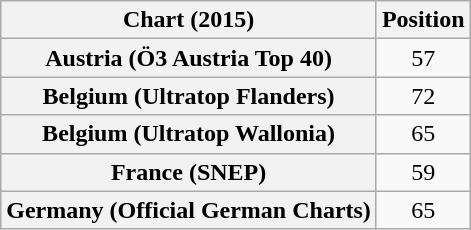<table class="wikitable sortable plainrowheaders" style="text-align:center">
<tr>
<th scope="col">Chart (2015)</th>
<th scope="col">Position</th>
</tr>
<tr>
<th scope="row">Austria (Ö3 Austria Top 40)</th>
<td>57</td>
</tr>
<tr>
<th scope="row">Belgium (Ultratop Flanders)</th>
<td>72</td>
</tr>
<tr>
<th scope="row">Belgium (Ultratop Wallonia)</th>
<td>65</td>
</tr>
<tr>
<th scope="row">France (SNEP)</th>
<td>59</td>
</tr>
<tr>
<th scope="row">Germany (Official German Charts)</th>
<td>65</td>
</tr>
</table>
